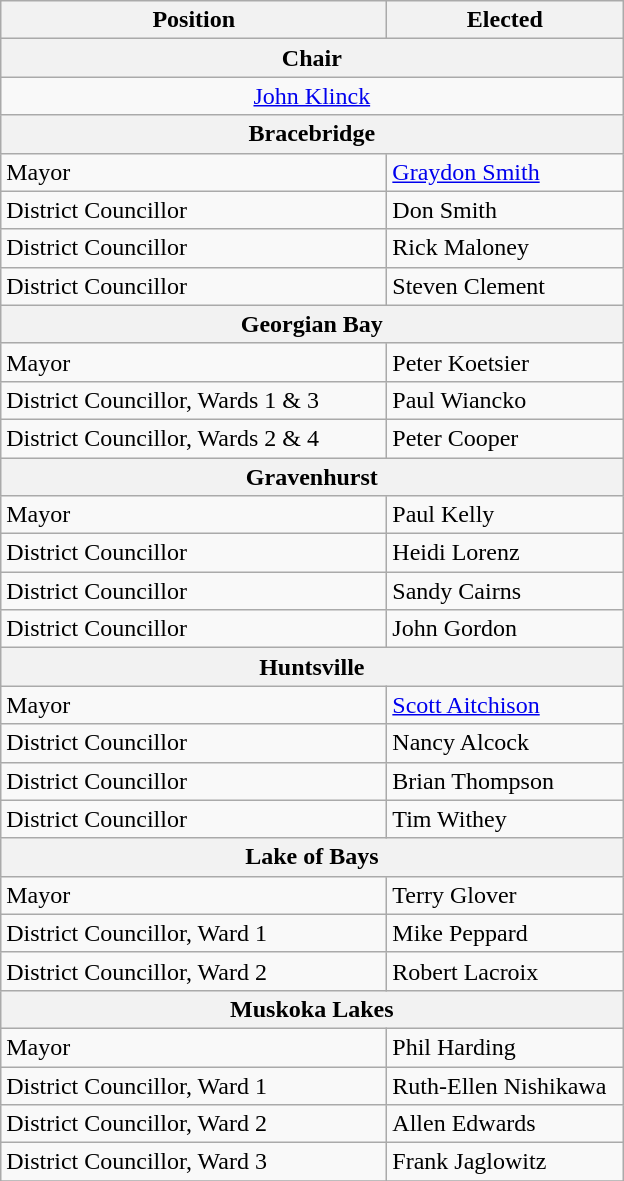<table class="wikitable">
<tr>
<th bgcolor="#DDDDFF" width="250px">Position</th>
<th bgcolor="#DDDDFF" width="150px">Elected</th>
</tr>
<tr>
<th colspan="3">Chair</th>
</tr>
<tr>
<td colspan="3" align="center"><a href='#'>John Klinck</a></td>
</tr>
<tr>
<th colspan="3">Bracebridge</th>
</tr>
<tr>
<td>Mayor</td>
<td><a href='#'>Graydon Smith</a></td>
</tr>
<tr>
<td>District Councillor</td>
<td>Don Smith</td>
</tr>
<tr>
<td>District Councillor</td>
<td>Rick Maloney</td>
</tr>
<tr>
<td>District Councillor</td>
<td>Steven Clement</td>
</tr>
<tr>
<th colspan="3">Georgian Bay</th>
</tr>
<tr>
<td>Mayor</td>
<td>Peter Koetsier</td>
</tr>
<tr>
<td>District Councillor, Wards 1 & 3</td>
<td>Paul Wiancko</td>
</tr>
<tr>
<td>District Councillor, Wards 2 & 4</td>
<td>Peter Cooper</td>
</tr>
<tr>
<th colspan="3">Gravenhurst</th>
</tr>
<tr>
<td>Mayor</td>
<td>Paul Kelly</td>
</tr>
<tr>
<td>District Councillor</td>
<td>Heidi Lorenz</td>
</tr>
<tr>
<td>District Councillor</td>
<td>Sandy Cairns</td>
</tr>
<tr>
<td>District Councillor</td>
<td>John Gordon</td>
</tr>
<tr>
<th colspan="3">Huntsville</th>
</tr>
<tr>
<td>Mayor</td>
<td><a href='#'>Scott Aitchison</a></td>
</tr>
<tr>
<td>District Councillor</td>
<td>Nancy Alcock</td>
</tr>
<tr>
<td>District Councillor</td>
<td>Brian Thompson</td>
</tr>
<tr>
<td>District Councillor</td>
<td>Tim Withey</td>
</tr>
<tr>
<th colspan="3">Lake of Bays</th>
</tr>
<tr>
<td>Mayor</td>
<td>Terry Glover</td>
</tr>
<tr>
<td>District Councillor, Ward 1</td>
<td>Mike Peppard</td>
</tr>
<tr>
<td>District Councillor, Ward 2</td>
<td>Robert Lacroix</td>
</tr>
<tr>
<th colspan="3">Muskoka Lakes</th>
</tr>
<tr>
<td>Mayor</td>
<td>Phil Harding</td>
</tr>
<tr>
<td>District Councillor, Ward 1</td>
<td>Ruth-Ellen Nishikawa</td>
</tr>
<tr>
<td>District Councillor, Ward 2</td>
<td>Allen Edwards</td>
</tr>
<tr>
<td>District Councillor, Ward 3</td>
<td>Frank Jaglowitz</td>
</tr>
<tr>
</tr>
</table>
